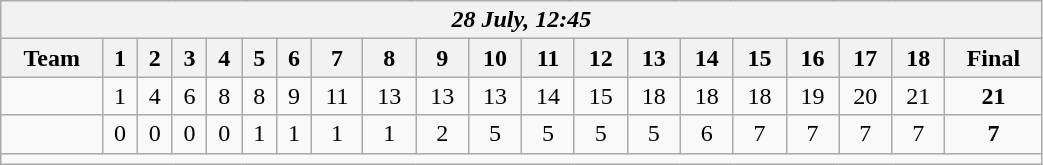<table class=wikitable style="text-align:center; width: 55%">
<tr>
<th colspan=20><em>28 July, 12:45</em></th>
</tr>
<tr>
<th>Team</th>
<th>1</th>
<th>2</th>
<th>3</th>
<th>4</th>
<th>5</th>
<th>6</th>
<th>7</th>
<th>8</th>
<th>9</th>
<th>10</th>
<th>11</th>
<th>12</th>
<th>13</th>
<th>14</th>
<th>15</th>
<th>16</th>
<th>17</th>
<th>18</th>
<th>Final</th>
</tr>
<tr>
<td align=left><strong></strong></td>
<td>1</td>
<td>4</td>
<td>6</td>
<td>8</td>
<td>8</td>
<td>9</td>
<td>11</td>
<td>13</td>
<td>13</td>
<td>13</td>
<td>14</td>
<td>15</td>
<td>18</td>
<td>18</td>
<td>18</td>
<td>19</td>
<td>20</td>
<td>21</td>
<td><strong>21</strong></td>
</tr>
<tr>
<td align=left></td>
<td>0</td>
<td>0</td>
<td>0</td>
<td>0</td>
<td>1</td>
<td>1</td>
<td>1</td>
<td>1</td>
<td>2</td>
<td>5</td>
<td>5</td>
<td>5</td>
<td>5</td>
<td>6</td>
<td>7</td>
<td>7</td>
<td>7</td>
<td>7</td>
<td><strong>7</strong></td>
</tr>
<tr>
<td colspan=20></td>
</tr>
</table>
